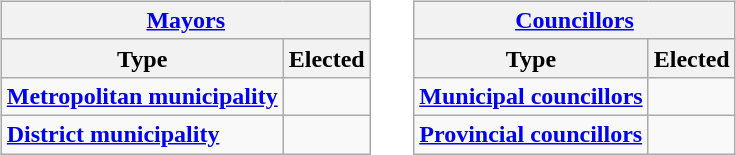<table>
<tr>
<td style="vertical-align:top"><br><table class="wikitable">
<tr>
<th colspan="2"><strong><a href='#'>Mayors</a></strong></th>
</tr>
<tr>
<th>Type</th>
<th>Elected</th>
</tr>
<tr>
<td><strong><a href='#'>Metropolitan municipality</a></strong></td>
<td></td>
</tr>
<tr>
<td><strong><a href='#'>District municipality</a></strong></td>
<td></td>
</tr>
</table>
</td>
<td colwidth=2em> </td>
<td style="vertical-align:top"><br><table class="wikitable">
<tr>
<th colspan="2"><strong><a href='#'>Councillors</a></strong></th>
</tr>
<tr>
<th>Type</th>
<th>Elected</th>
</tr>
<tr>
<td><strong><a href='#'>Municipal councillors</a></strong></td>
<td></td>
</tr>
<tr>
<td><strong><a href='#'>Provincial councillors</a></strong></td>
<td></td>
</tr>
</table>
</td>
</tr>
</table>
